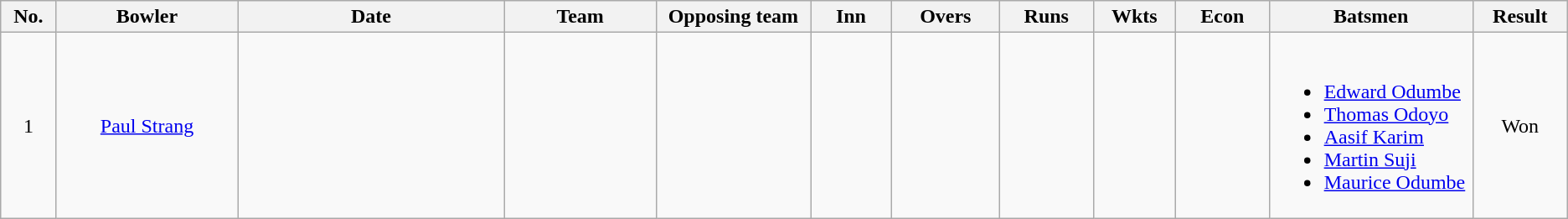<table class="wikitable sortable" style="font-size: 100%">
<tr align=center>
<th scope="col" width="38">No.</th>
<th scope="col" width="145">Bowler</th>
<th scope="col" width="220">Date</th>
<th scope="col" width="120">Team</th>
<th scope="col" width="120">Opposing team</th>
<th scope="col" width="60">Inn</th>
<th scope="col" width="82">Overs</th>
<th scope="col" width="70">Runs</th>
<th scope="col" width="60">Wkts</th>
<th scope="col" width="70">Econ</th>
<th scope="col" width="160" class="unsortable">Batsmen</th>
<th scope="col" width="70">Result</th>
</tr>
<tr align=center>
<td scope="row">1</td>
<td><a href='#'>Paul Strang</a></td>
<td></td>
<td></td>
<td></td>
<td></td>
<td></td>
<td></td>
<td></td>
<td></td>
<td align=left><br><ul><li><a href='#'>Edward Odumbe</a></li><li><a href='#'>Thomas Odoyo</a></li><li><a href='#'>Aasif Karim</a></li><li><a href='#'>Martin Suji</a></li><li><a href='#'>Maurice Odumbe</a></li></ul></td>
<td>Won</td>
</tr>
</table>
